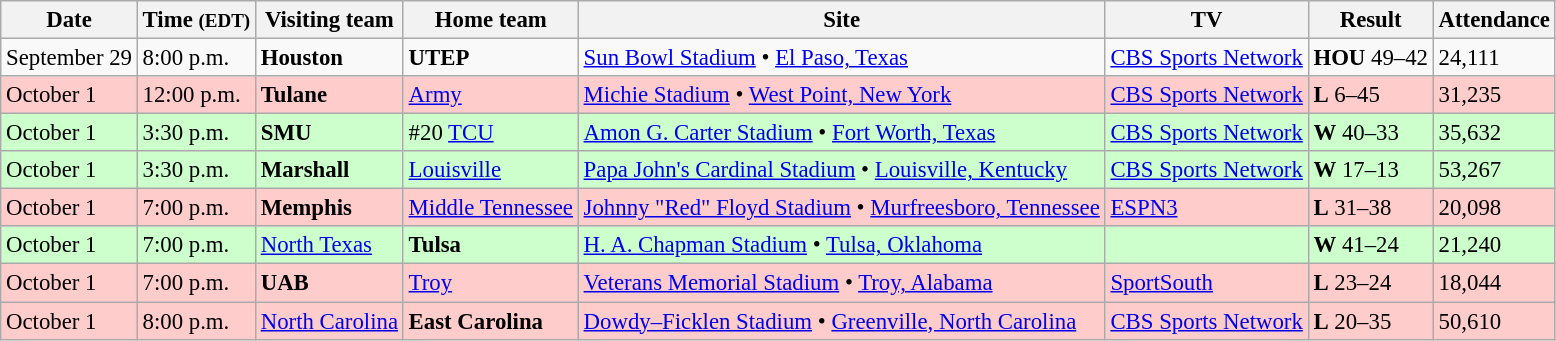<table class="wikitable" style="font-size:95%;">
<tr>
<th>Date</th>
<th>Time <small>(EDT)</small></th>
<th>Visiting team</th>
<th>Home team</th>
<th>Site</th>
<th>TV</th>
<th>Result</th>
<th>Attendance</th>
</tr>
<tr bgcolor=>
<td>September 29</td>
<td>8:00 p.m.</td>
<td><strong>Houston</strong></td>
<td><strong>UTEP</strong></td>
<td><a href='#'>Sun Bowl Stadium</a> • <a href='#'>El Paso, Texas</a></td>
<td><a href='#'>CBS Sports Network</a></td>
<td><strong>HOU</strong> 49–42</td>
<td>24,111</td>
</tr>
<tr bgcolor=#ffcccc>
<td>October 1</td>
<td>12:00 p.m.</td>
<td><strong>Tulane</strong></td>
<td><a href='#'>Army</a></td>
<td><a href='#'>Michie Stadium</a> • <a href='#'>West Point, New York</a></td>
<td><a href='#'>CBS Sports Network</a></td>
<td><strong>L</strong> 6–45</td>
<td>31,235</td>
</tr>
<tr bgcolor=#ccffcc>
<td>October 1</td>
<td>3:30 p.m.</td>
<td><strong>SMU</strong></td>
<td>#20 <a href='#'>TCU</a></td>
<td><a href='#'>Amon G. Carter Stadium</a> • <a href='#'>Fort Worth, Texas</a></td>
<td><a href='#'>CBS Sports Network</a></td>
<td><strong>W</strong> 40–33</td>
<td>35,632</td>
</tr>
<tr bgcolor=#ccffcc>
<td>October 1</td>
<td>3:30 p.m.</td>
<td><strong>Marshall</strong></td>
<td><a href='#'>Louisville</a></td>
<td><a href='#'>Papa John's Cardinal Stadium</a> • <a href='#'>Louisville, Kentucky</a></td>
<td><a href='#'>CBS Sports Network</a></td>
<td><strong>W</strong> 17–13</td>
<td>53,267</td>
</tr>
<tr bgcolor=#ffcccc>
<td>October 1</td>
<td>7:00 p.m.</td>
<td><strong>Memphis</strong></td>
<td><a href='#'>Middle Tennessee</a></td>
<td><a href='#'>Johnny "Red" Floyd Stadium</a> • <a href='#'>Murfreesboro, Tennessee</a></td>
<td><a href='#'>ESPN3</a></td>
<td><strong>L</strong> 31–38</td>
<td>20,098</td>
</tr>
<tr bgcolor=#ccffcc>
<td>October 1</td>
<td>7:00 p.m.</td>
<td><a href='#'>North Texas</a></td>
<td><strong>Tulsa</strong></td>
<td><a href='#'>H. A. Chapman Stadium</a> • <a href='#'>Tulsa, Oklahoma</a></td>
<td></td>
<td><strong>W</strong> 41–24</td>
<td>21,240</td>
</tr>
<tr bgcolor=#ffcccc>
<td>October 1</td>
<td>7:00 p.m.</td>
<td><strong>UAB</strong></td>
<td><a href='#'>Troy</a></td>
<td><a href='#'>Veterans Memorial Stadium</a> • <a href='#'>Troy, Alabama</a></td>
<td><a href='#'>SportSouth</a></td>
<td><strong>L</strong> 23–24</td>
<td>18,044</td>
</tr>
<tr bgcolor=#ffcccc>
<td>October 1</td>
<td>8:00 p.m.</td>
<td><a href='#'>North Carolina</a></td>
<td><strong>East Carolina</strong></td>
<td><a href='#'>Dowdy–Ficklen Stadium</a> • <a href='#'>Greenville, North Carolina</a></td>
<td><a href='#'>CBS Sports Network</a></td>
<td><strong>L</strong> 20–35</td>
<td>50,610</td>
</tr>
</table>
